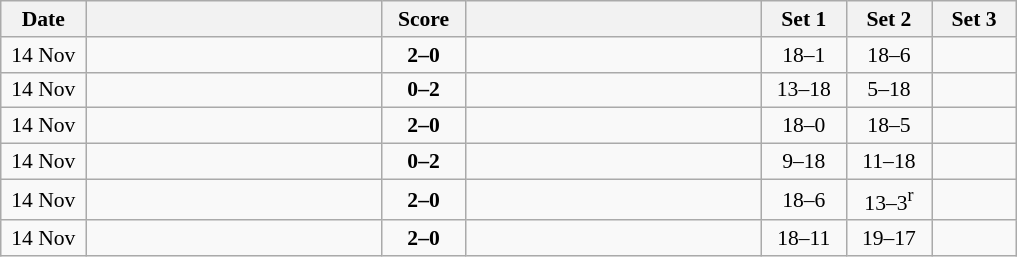<table class="wikitable" style="text-align: center; font-size:90% ">
<tr>
<th width="50">Date</th>
<th align="right" width="190"></th>
<th width="50">Score</th>
<th align="left" width="190"></th>
<th width="50">Set 1</th>
<th width="50">Set 2</th>
<th width="50">Set 3</th>
</tr>
<tr>
<td>14 Nov</td>
<td align=right><strong></strong></td>
<td align=center><strong>2–0</strong></td>
<td align=left></td>
<td>18–1</td>
<td>18–6</td>
<td></td>
</tr>
<tr>
<td>14 Nov</td>
<td align=right></td>
<td align=center><strong>0–2</strong></td>
<td align=left><strong></strong></td>
<td>13–18</td>
<td>5–18</td>
<td></td>
</tr>
<tr>
<td>14 Nov</td>
<td align=right><strong></strong></td>
<td align=center><strong>2–0</strong></td>
<td align=left></td>
<td>18–0</td>
<td>18–5</td>
<td></td>
</tr>
<tr>
<td>14 Nov</td>
<td align=right></td>
<td align=center><strong>0–2</strong></td>
<td align=left><strong></strong></td>
<td>9–18</td>
<td>11–18</td>
<td></td>
</tr>
<tr>
<td>14 Nov</td>
<td align=right><strong></strong></td>
<td align=center><strong>2–0</strong></td>
<td align=left></td>
<td>18–6</td>
<td>13–3<sup>r</sup></td>
<td></td>
</tr>
<tr>
<td>14 Nov</td>
<td align=right><strong></strong></td>
<td align=center><strong>2–0</strong></td>
<td align=left></td>
<td>18–11</td>
<td>19–17</td>
<td></td>
</tr>
</table>
